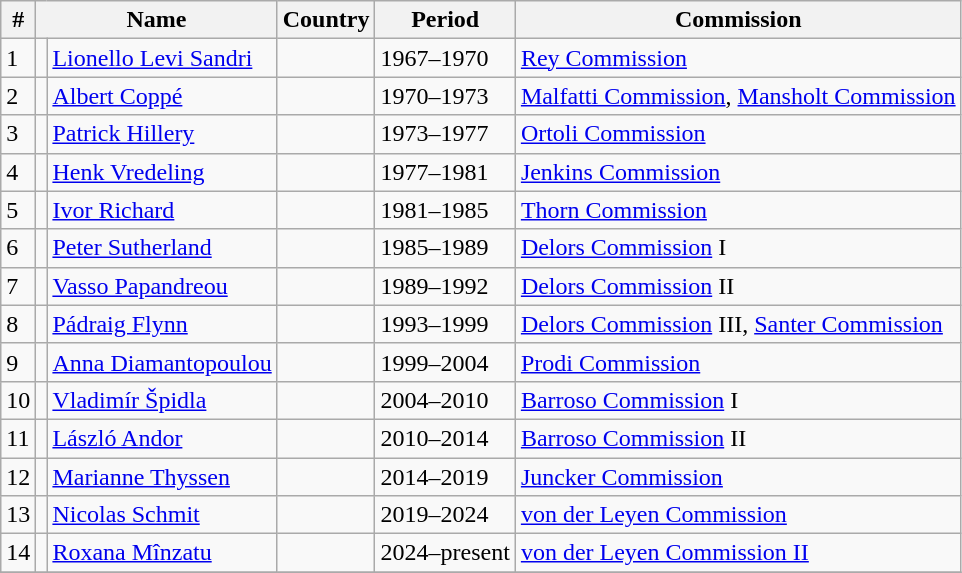<table class="wikitable">
<tr>
<th>#</th>
<th colspan=2>Name</th>
<th>Country</th>
<th>Period</th>
<th>Commission</th>
</tr>
<tr>
<td>1</td>
<td></td>
<td><a href='#'>Lionello Levi Sandri</a></td>
<td></td>
<td>1967–1970</td>
<td><a href='#'>Rey Commission</a></td>
</tr>
<tr>
<td>2</td>
<td></td>
<td><a href='#'>Albert Coppé</a></td>
<td></td>
<td>1970–1973</td>
<td><a href='#'>Malfatti Commission</a>, <a href='#'>Mansholt Commission</a></td>
</tr>
<tr>
<td>3</td>
<td></td>
<td><a href='#'>Patrick Hillery</a></td>
<td></td>
<td>1973–1977</td>
<td><a href='#'>Ortoli Commission</a></td>
</tr>
<tr>
<td>4</td>
<td></td>
<td><a href='#'>Henk Vredeling</a></td>
<td></td>
<td>1977–1981</td>
<td><a href='#'>Jenkins Commission</a></td>
</tr>
<tr>
<td>5</td>
<td></td>
<td><a href='#'>Ivor Richard</a></td>
<td></td>
<td>1981–1985</td>
<td><a href='#'>Thorn Commission</a></td>
</tr>
<tr>
<td>6</td>
<td></td>
<td><a href='#'>Peter Sutherland</a></td>
<td></td>
<td>1985–1989</td>
<td><a href='#'>Delors Commission</a> I</td>
</tr>
<tr>
<td>7</td>
<td></td>
<td><a href='#'>Vasso Papandreou</a></td>
<td></td>
<td>1989–1992</td>
<td><a href='#'>Delors Commission</a> II</td>
</tr>
<tr>
<td>8</td>
<td></td>
<td><a href='#'>Pádraig Flynn</a></td>
<td></td>
<td>1993–1999</td>
<td><a href='#'>Delors Commission</a> III, <a href='#'>Santer Commission</a></td>
</tr>
<tr>
<td>9</td>
<td></td>
<td><a href='#'>Anna Diamantopoulou</a></td>
<td></td>
<td>1999–2004</td>
<td><a href='#'>Prodi Commission</a></td>
</tr>
<tr>
<td>10</td>
<td></td>
<td><a href='#'>Vladimír Špidla</a></td>
<td></td>
<td>2004–2010</td>
<td><a href='#'>Barroso Commission</a> I</td>
</tr>
<tr>
<td>11</td>
<td></td>
<td><a href='#'>László Andor</a></td>
<td></td>
<td>2010–2014</td>
<td><a href='#'>Barroso Commission</a> II</td>
</tr>
<tr>
<td>12</td>
<td></td>
<td><a href='#'>Marianne Thyssen</a></td>
<td></td>
<td>2014–2019</td>
<td><a href='#'>Juncker Commission</a></td>
</tr>
<tr>
<td>13</td>
<td></td>
<td><a href='#'>Nicolas Schmit</a></td>
<td></td>
<td>2019–2024</td>
<td><a href='#'>von der Leyen Commission</a></td>
</tr>
<tr>
<td>14</td>
<td></td>
<td><a href='#'>Roxana Mînzatu</a></td>
<td></td>
<td>2024–present</td>
<td><a href='#'>von der Leyen Commission II</a></td>
</tr>
<tr>
</tr>
</table>
